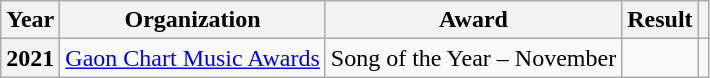<table class="wikitable plainrowheaders">
<tr>
<th scope="col">Year</th>
<th scope="col">Organization</th>
<th scope="col">Award</th>
<th scope="col">Result</th>
<th scope="col" class="unsortable"></th>
</tr>
<tr>
<th scope="row">2021</th>
<td><a href='#'>Gaon Chart Music Awards</a></td>
<td>Song of the Year – November</td>
<td></td>
<td style="text-align:center;"></td>
</tr>
</table>
